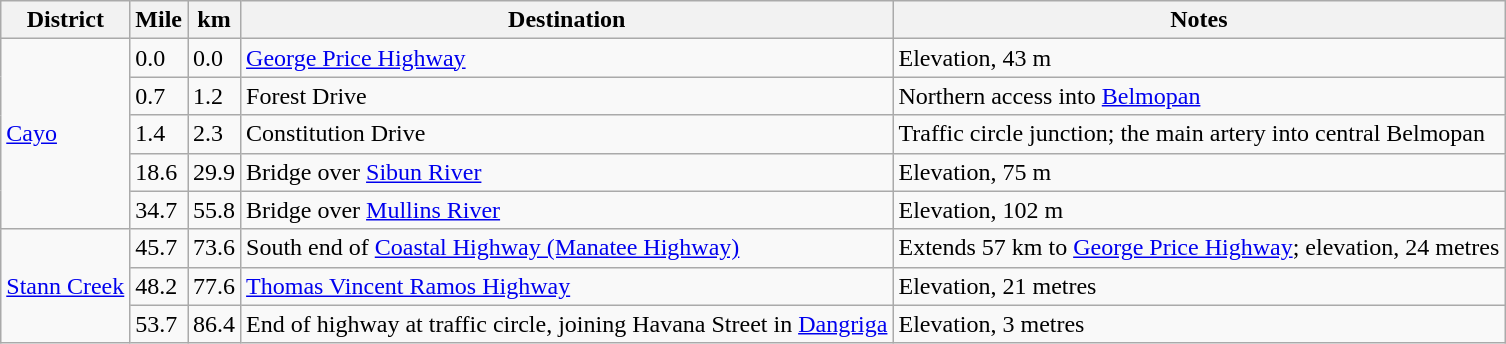<table class=wikitable>
<tr>
<th>District</th>
<th>Mile</th>
<th>km</th>
<th>Destination</th>
<th>Notes</th>
</tr>
<tr>
<td rowspan=5><a href='#'>Cayo</a></td>
<td>0.0</td>
<td>0.0</td>
<td><a href='#'>George Price Highway</a></td>
<td>Elevation, 43 m</td>
</tr>
<tr>
<td>0.7</td>
<td>1.2</td>
<td>Forest Drive</td>
<td>Northern access into <a href='#'>Belmopan</a></td>
</tr>
<tr>
<td>1.4</td>
<td>2.3</td>
<td>Constitution Drive</td>
<td>Traffic circle junction; the main artery into central Belmopan</td>
</tr>
<tr>
<td>18.6</td>
<td>29.9</td>
<td>Bridge over <a href='#'>Sibun River</a></td>
<td>Elevation, 75 m</td>
</tr>
<tr>
<td>34.7</td>
<td>55.8</td>
<td>Bridge over <a href='#'>Mullins River</a></td>
<td>Elevation, 102 m</td>
</tr>
<tr>
<td rowspan=3><a href='#'>Stann Creek</a></td>
<td>45.7</td>
<td>73.6</td>
<td>South end of <a href='#'>Coastal Highway (Manatee Highway)</a></td>
<td>Extends 57 km to <a href='#'>George Price Highway</a>; elevation, 24 metres</td>
</tr>
<tr>
<td>48.2</td>
<td>77.6</td>
<td><a href='#'>Thomas Vincent Ramos Highway</a></td>
<td>Elevation, 21 metres</td>
</tr>
<tr>
<td>53.7</td>
<td>86.4</td>
<td>End of highway at traffic circle, joining Havana Street in <a href='#'>Dangriga</a></td>
<td>Elevation, 3 metres</td>
</tr>
</table>
